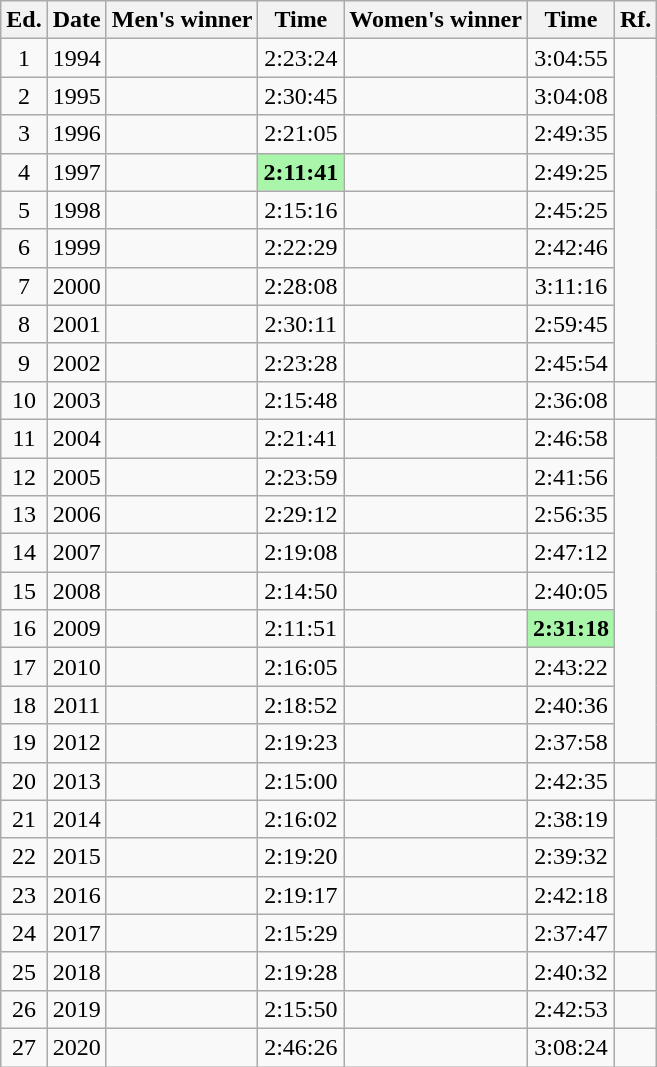<table class="wikitable sortable" style="text-align:center">
<tr>
<th class="unsortable">Ed.</th>
<th>Date</th>
<th>Men's winner</th>
<th>Time</th>
<th>Women's winner</th>
<th>Time</th>
<th class="unsortable">Rf.</th>
</tr>
<tr>
<td>1</td>
<td>1994</td>
<td align="left"></td>
<td>2:23:24</td>
<td align="left"></td>
<td>3:04:55</td>
</tr>
<tr>
<td>2</td>
<td>1995</td>
<td align="left"></td>
<td>2:30:45</td>
<td align="left"></td>
<td>3:04:08</td>
</tr>
<tr>
<td>3</td>
<td>1996</td>
<td align="left"></td>
<td>2:21:05</td>
<td align="left"></td>
<td>2:49:35</td>
</tr>
<tr>
<td>4</td>
<td>1997</td>
<td align="left"></td>
<td bgcolor="#A9F5A9"><strong>2:11:41</strong></td>
<td align="left"></td>
<td>2:49:25</td>
</tr>
<tr>
<td>5</td>
<td>1998</td>
<td align="left"></td>
<td>2:15:16</td>
<td align="left"></td>
<td>2:45:25</td>
</tr>
<tr>
<td>6</td>
<td>1999</td>
<td align="left"></td>
<td>2:22:29</td>
<td align="left"></td>
<td>2:42:46</td>
</tr>
<tr>
<td>7</td>
<td>2000</td>
<td align="left"></td>
<td>2:28:08</td>
<td align="left"></td>
<td>3:11:16</td>
</tr>
<tr>
<td>8</td>
<td>2001</td>
<td align="left"></td>
<td>2:30:11</td>
<td align="left"></td>
<td>2:59:45</td>
</tr>
<tr>
<td>9</td>
<td>2002</td>
<td align="left"></td>
<td>2:23:28</td>
<td align="left"></td>
<td>2:45:54</td>
</tr>
<tr>
<td>10</td>
<td>2003</td>
<td align="left"></td>
<td>2:15:48</td>
<td align="left"></td>
<td>2:36:08</td>
<td></td>
</tr>
<tr>
<td>11</td>
<td>2004</td>
<td align="left"></td>
<td>2:21:41</td>
<td align="left"></td>
<td>2:46:58</td>
</tr>
<tr>
<td>12</td>
<td>2005</td>
<td align="left"></td>
<td>2:23:59</td>
<td align="left"></td>
<td>2:41:56</td>
</tr>
<tr>
<td>13</td>
<td>2006</td>
<td align="left"></td>
<td>2:29:12</td>
<td align="left"></td>
<td>2:56:35</td>
</tr>
<tr>
<td>14</td>
<td>2007</td>
<td align="left"></td>
<td>2:19:08</td>
<td align="left"></td>
<td>2:47:12</td>
</tr>
<tr>
<td>15</td>
<td>2008</td>
<td align="left"></td>
<td>2:14:50</td>
<td align="left"></td>
<td>2:40:05</td>
</tr>
<tr>
<td>16</td>
<td>2009</td>
<td align="left"></td>
<td>2:11:51</td>
<td align="left"></td>
<td bgcolor="#A9F5A9"><strong>2:31:18</strong></td>
</tr>
<tr>
<td>17</td>
<td>2010</td>
<td align="left"></td>
<td>2:16:05</td>
<td align="left"></td>
<td>2:43:22</td>
</tr>
<tr>
<td>18</td>
<td>2011</td>
<td align="left"></td>
<td>2:18:52</td>
<td align="left"></td>
<td>2:40:36</td>
</tr>
<tr>
<td>19</td>
<td>2012</td>
<td align="left"></td>
<td>2:19:23</td>
<td align="left"></td>
<td>2:37:58</td>
</tr>
<tr>
<td>20</td>
<td>2013</td>
<td align="left"></td>
<td>2:15:00</td>
<td align="left"></td>
<td>2:42:35</td>
<td></td>
</tr>
<tr>
<td>21</td>
<td>2014</td>
<td align="left"></td>
<td>2:16:02</td>
<td align="left"></td>
<td>2:38:19</td>
</tr>
<tr>
<td>22</td>
<td>2015</td>
<td align="left"></td>
<td>2:19:20</td>
<td align="left"></td>
<td>2:39:32</td>
</tr>
<tr>
<td>23</td>
<td>2016</td>
<td align="left"></td>
<td>2:19:17</td>
<td align="left"></td>
<td>2:42:18</td>
</tr>
<tr>
<td>24</td>
<td>2017</td>
<td align="left"></td>
<td>2:15:29</td>
<td align="left"></td>
<td>2:37:47</td>
</tr>
<tr>
<td>25</td>
<td>2018</td>
<td align="left"></td>
<td>2:19:28</td>
<td align="left"></td>
<td>2:40:32</td>
<td></td>
</tr>
<tr>
<td>26</td>
<td>2019</td>
<td align="left"></td>
<td>2:15:50</td>
<td align="left"></td>
<td>2:42:53</td>
<td></td>
</tr>
<tr>
<td>27</td>
<td>2020</td>
<td align="left"></td>
<td>2:46:26</td>
<td align="left"></td>
<td>3:08:24</td>
<td></td>
</tr>
</table>
